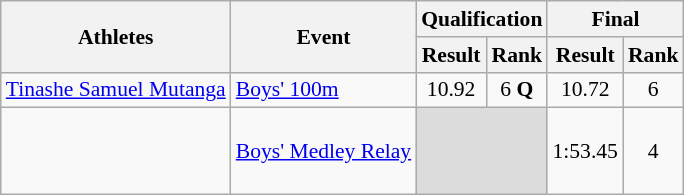<table class="wikitable" border="1" style="font-size:90%">
<tr>
<th rowspan=2>Athletes</th>
<th rowspan=2>Event</th>
<th colspan=2>Qualification</th>
<th colspan=2>Final</th>
</tr>
<tr>
<th>Result</th>
<th>Rank</th>
<th>Result</th>
<th>Rank</th>
</tr>
<tr>
<td><a href='#'>Tinashe Samuel Mutanga</a></td>
<td><a href='#'>Boys' 100m</a></td>
<td align=center>10.92</td>
<td align=center>6 <strong>Q</strong></td>
<td align=center>10.72</td>
<td align=center>6</td>
</tr>
<tr>
<td><br><br><br></td>
<td><a href='#'>Boys' Medley Relay</a></td>
<td colspan=2 bgcolor=#DCDCDC></td>
<td align=center>1:53.45</td>
<td align=center>4</td>
</tr>
</table>
